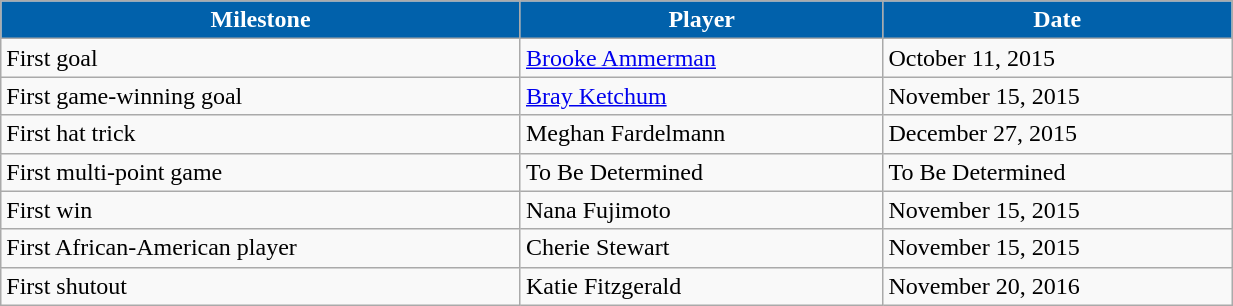<table class="wikitable" width="65%">
<tr align="center"  style="background:#0161AB; color:#fff;">
<td><strong>Milestone</strong></td>
<td><strong>Player</strong></td>
<td><strong>Date</strong></td>
</tr>
<tr>
<td>First goal</td>
<td><a href='#'>Brooke Ammerman</a></td>
<td>October 11, 2015</td>
</tr>
<tr>
<td>First game-winning goal</td>
<td><a href='#'>Bray Ketchum</a></td>
<td>November 15, 2015</td>
</tr>
<tr>
<td>First hat trick</td>
<td>Meghan Fardelmann</td>
<td>December 27, 2015</td>
</tr>
<tr>
<td>First multi-point game</td>
<td>To Be Determined</td>
<td>To Be Determined</td>
</tr>
<tr>
<td>First win</td>
<td>Nana Fujimoto</td>
<td>November 15, 2015</td>
</tr>
<tr>
<td>First African-American player</td>
<td>Cherie Stewart</td>
<td>November 15, 2015</td>
</tr>
<tr>
<td>First shutout</td>
<td>Katie Fitzgerald</td>
<td>November 20, 2016</td>
</tr>
</table>
